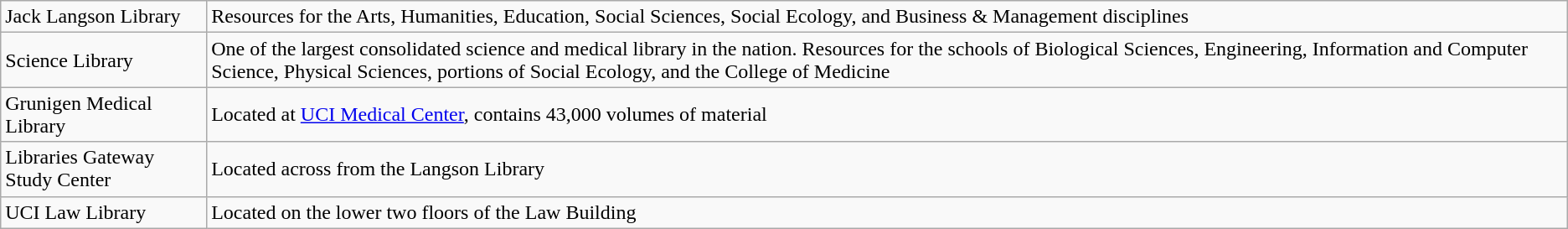<table class="wikitable">
<tr>
<td>Jack Langson Library</td>
<td>Resources for the Arts, Humanities, Education, Social Sciences, Social Ecology, and Business & Management disciplines</td>
</tr>
<tr>
<td>Science Library</td>
<td>One of the largest consolidated science and medical library in the nation. Resources for the schools of Biological Sciences, Engineering, Information and Computer Science, Physical Sciences, portions of Social Ecology, and the College of Medicine</td>
</tr>
<tr>
<td>Grunigen Medical Library</td>
<td>Located at <a href='#'>UCI Medical Center</a>, contains 43,000 volumes of material</td>
</tr>
<tr>
<td>Libraries Gateway Study Center</td>
<td>Located across from the Langson Library</td>
</tr>
<tr>
<td>UCI Law Library</td>
<td>Located on the lower two floors of the Law Building</td>
</tr>
</table>
